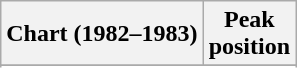<table class="wikitable sortable plainrowheaders">
<tr>
<th scope="col">Chart (1982–1983)</th>
<th scope="col">Peak<br>position</th>
</tr>
<tr>
</tr>
<tr>
</tr>
</table>
